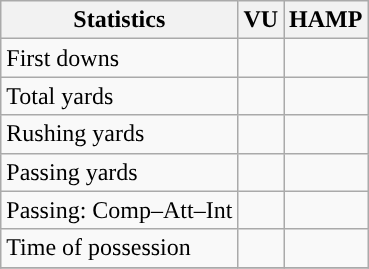<table class="wikitable" style="float: left;">
<tr>
<th>Statistics</th>
<th>VU</th>
<th>HAMP</th>
</tr>
<tr>
<td>First downs</td>
<td></td>
<td></td>
</tr>
<tr>
<td>Total yards</td>
<td></td>
<td></td>
</tr>
<tr>
<td>Rushing yards</td>
<td></td>
<td></td>
</tr>
<tr>
<td>Passing yards</td>
<td></td>
<td></td>
</tr>
<tr>
<td>Passing: Comp–Att–Int</td>
<td></td>
<td></td>
</tr>
<tr>
<td>Time of possession</td>
<td></td>
<td></td>
</tr>
<tr>
</tr>
</table>
